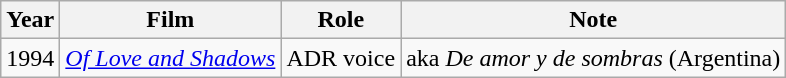<table class=wikitable>
<tr>
<th>Year</th>
<th>Film</th>
<th>Role</th>
<th>Note</th>
</tr>
<tr>
<td>1994</td>
<td><em><a href='#'>Of Love and Shadows</a></em></td>
<td>ADR voice</td>
<td>aka <em>De amor y de sombras</em> (Argentina)</td>
</tr>
</table>
